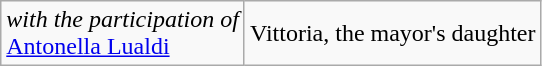<table class=wikitable>
<tr>
<td><em>with the participation of</em><br><a href='#'>Antonella Lualdi</a></td>
<td>Vittoria, the mayor's daughter</td>
</tr>
</table>
